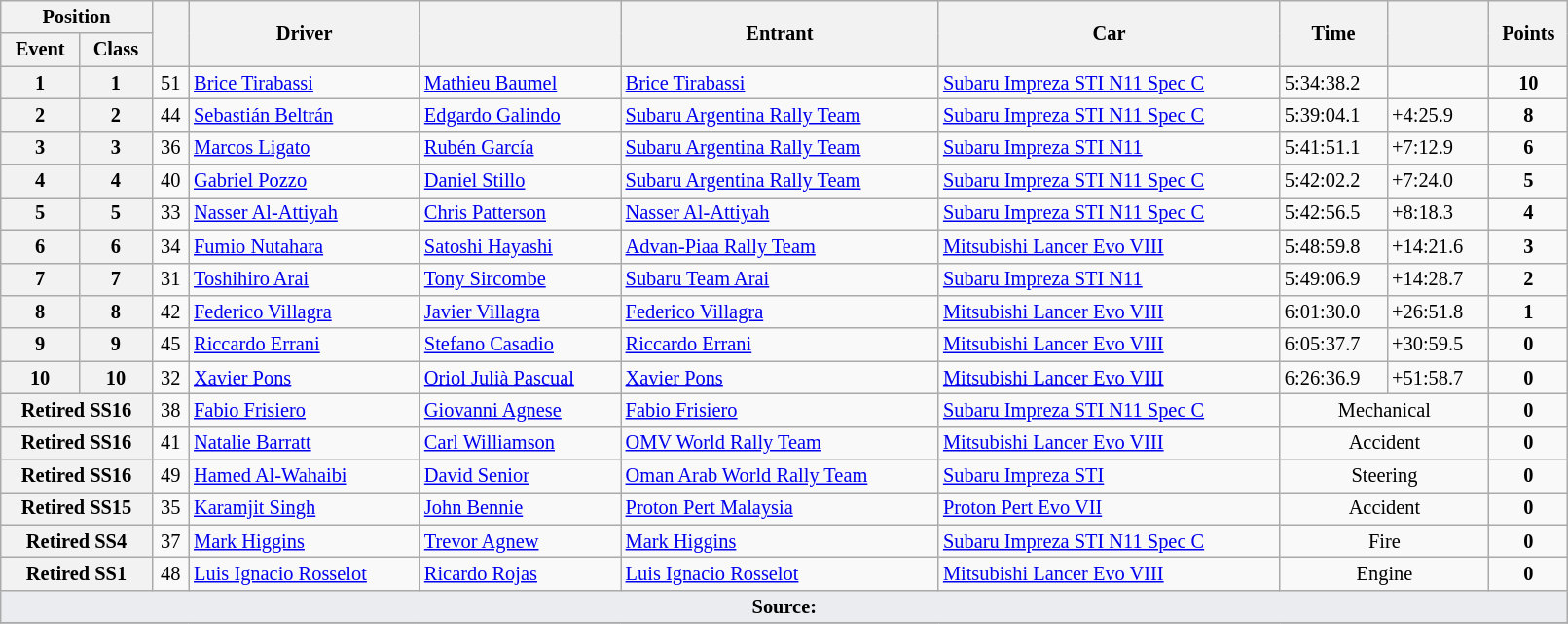<table class="wikitable" width=85% style="font-size: 85%;">
<tr>
<th colspan="2">Position</th>
<th rowspan="2"></th>
<th rowspan="2">Driver</th>
<th rowspan="2"></th>
<th rowspan="2">Entrant</th>
<th rowspan="2">Car</th>
<th rowspan="2">Time</th>
<th rowspan="2"></th>
<th rowspan="2">Points</th>
</tr>
<tr>
<th>Event</th>
<th>Class</th>
</tr>
<tr>
<th>1</th>
<th>1</th>
<td align="center">51</td>
<td> <a href='#'>Brice Tirabassi</a></td>
<td> <a href='#'>Mathieu Baumel</a></td>
<td> <a href='#'>Brice Tirabassi</a></td>
<td><a href='#'>Subaru Impreza STI N11 Spec C</a></td>
<td>5:34:38.2</td>
<td></td>
<td align="center"><strong>10</strong></td>
</tr>
<tr>
<th>2</th>
<th>2</th>
<td align="center">44</td>
<td> <a href='#'>Sebastián Beltrán</a></td>
<td> <a href='#'>Edgardo Galindo</a></td>
<td> <a href='#'>Subaru Argentina Rally Team</a></td>
<td><a href='#'>Subaru Impreza STI N11 Spec C</a></td>
<td>5:39:04.1</td>
<td>+4:25.9</td>
<td align="center"><strong>8</strong></td>
</tr>
<tr>
<th>3</th>
<th>3</th>
<td align="center">36</td>
<td> <a href='#'>Marcos Ligato</a></td>
<td> <a href='#'>Rubén García</a></td>
<td> <a href='#'>Subaru Argentina Rally Team</a></td>
<td><a href='#'>Subaru Impreza STI N11</a></td>
<td>5:41:51.1</td>
<td>+7:12.9</td>
<td align="center"><strong>6</strong></td>
</tr>
<tr>
<th>4</th>
<th>4</th>
<td align="center">40</td>
<td> <a href='#'>Gabriel Pozzo</a></td>
<td> <a href='#'>Daniel Stillo</a></td>
<td> <a href='#'>Subaru Argentina Rally Team</a></td>
<td><a href='#'>Subaru Impreza STI N11 Spec C</a></td>
<td>5:42:02.2</td>
<td>+7:24.0</td>
<td align="center"><strong>5</strong></td>
</tr>
<tr>
<th>5</th>
<th>5</th>
<td align="center">33</td>
<td> <a href='#'>Nasser Al-Attiyah</a></td>
<td> <a href='#'>Chris Patterson</a></td>
<td> <a href='#'>Nasser Al-Attiyah</a></td>
<td><a href='#'>Subaru Impreza STI N11 Spec C</a></td>
<td>5:42:56.5</td>
<td>+8:18.3</td>
<td align="center"><strong>4</strong></td>
</tr>
<tr>
<th>6</th>
<th>6</th>
<td align="center">34</td>
<td> <a href='#'>Fumio Nutahara</a></td>
<td> <a href='#'>Satoshi Hayashi</a></td>
<td> <a href='#'>Advan-Piaa Rally Team</a></td>
<td><a href='#'>Mitsubishi Lancer Evo VIII</a></td>
<td>5:48:59.8</td>
<td>+14:21.6</td>
<td align="center"><strong>3</strong></td>
</tr>
<tr>
<th>7</th>
<th>7</th>
<td align="center">31</td>
<td> <a href='#'>Toshihiro Arai</a></td>
<td> <a href='#'>Tony Sircombe</a></td>
<td> <a href='#'>Subaru Team Arai</a></td>
<td><a href='#'>Subaru Impreza STI N11</a></td>
<td>5:49:06.9</td>
<td>+14:28.7</td>
<td align="center"><strong>2</strong></td>
</tr>
<tr>
<th>8</th>
<th>8</th>
<td align="center">42</td>
<td> <a href='#'>Federico Villagra</a></td>
<td> <a href='#'>Javier Villagra</a></td>
<td> <a href='#'>Federico Villagra</a></td>
<td><a href='#'>Mitsubishi Lancer Evo VIII</a></td>
<td>6:01:30.0</td>
<td>+26:51.8</td>
<td align="center"><strong>1</strong></td>
</tr>
<tr>
<th>9</th>
<th>9</th>
<td align="center">45</td>
<td> <a href='#'>Riccardo Errani</a></td>
<td> <a href='#'>Stefano Casadio</a></td>
<td> <a href='#'>Riccardo Errani</a></td>
<td><a href='#'>Mitsubishi Lancer Evo VIII</a></td>
<td>6:05:37.7</td>
<td>+30:59.5</td>
<td align="center"><strong>0</strong></td>
</tr>
<tr>
<th>10</th>
<th>10</th>
<td align="center">32</td>
<td> <a href='#'>Xavier Pons</a></td>
<td> <a href='#'>Oriol Julià Pascual</a></td>
<td> <a href='#'>Xavier Pons</a></td>
<td><a href='#'>Mitsubishi Lancer Evo VIII</a></td>
<td>6:26:36.9</td>
<td>+51:58.7</td>
<td align="center"><strong>0</strong></td>
</tr>
<tr>
<th colspan="2">Retired SS16</th>
<td align="center">38</td>
<td> <a href='#'>Fabio Frisiero</a></td>
<td> <a href='#'>Giovanni Agnese</a></td>
<td> <a href='#'>Fabio Frisiero</a></td>
<td><a href='#'>Subaru Impreza STI N11 Spec C</a></td>
<td align="center" colspan="2">Mechanical</td>
<td align="center"><strong>0</strong></td>
</tr>
<tr>
<th colspan="2">Retired SS16</th>
<td align="center">41</td>
<td> <a href='#'>Natalie Barratt</a></td>
<td> <a href='#'>Carl Williamson</a></td>
<td> <a href='#'>OMV World Rally Team</a></td>
<td><a href='#'>Mitsubishi Lancer Evo VIII</a></td>
<td align="center" colspan="2">Accident</td>
<td align="center"><strong>0</strong></td>
</tr>
<tr>
<th colspan="2">Retired SS16</th>
<td align="center">49</td>
<td> <a href='#'>Hamed Al-Wahaibi</a></td>
<td> <a href='#'>David Senior</a></td>
<td> <a href='#'>Oman Arab World Rally Team</a></td>
<td><a href='#'>Subaru Impreza STI</a></td>
<td align="center" colspan="2">Steering</td>
<td align="center"><strong>0</strong></td>
</tr>
<tr>
<th colspan="2">Retired SS15</th>
<td align="center">35</td>
<td> <a href='#'>Karamjit Singh</a></td>
<td> <a href='#'>John Bennie</a></td>
<td> <a href='#'>Proton Pert Malaysia</a></td>
<td><a href='#'>Proton Pert Evo VII</a></td>
<td align="center" colspan="2">Accident</td>
<td align="center"><strong>0</strong></td>
</tr>
<tr>
<th colspan="2">Retired SS4</th>
<td align="center">37</td>
<td> <a href='#'>Mark Higgins</a></td>
<td> <a href='#'>Trevor Agnew</a></td>
<td> <a href='#'>Mark Higgins</a></td>
<td><a href='#'>Subaru Impreza STI N11 Spec C</a></td>
<td align="center" colspan="2">Fire</td>
<td align="center"><strong>0</strong></td>
</tr>
<tr>
<th colspan="2">Retired SS1</th>
<td align="center">48</td>
<td> <a href='#'>Luis Ignacio Rosselot</a></td>
<td> <a href='#'>Ricardo Rojas</a></td>
<td> <a href='#'>Luis Ignacio Rosselot</a></td>
<td><a href='#'>Mitsubishi Lancer Evo VIII</a></td>
<td align="center" colspan="2">Engine</td>
<td align="center"><strong>0</strong></td>
</tr>
<tr>
<td style="background-color:#EAECF0; text-align:center" colspan="10"><strong>Source:</strong></td>
</tr>
<tr>
</tr>
</table>
